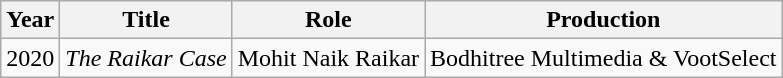<table Class="wikitable sortable">
<tr>
<th>Year</th>
<th>Title</th>
<th>Role</th>
<th>Production</th>
</tr>
<tr>
<td>2020</td>
<td><em>The Raikar Case</em></td>
<td>Mohit Naik Raikar</td>
<td>Bodhitree Multimedia & VootSelect</td>
</tr>
</table>
